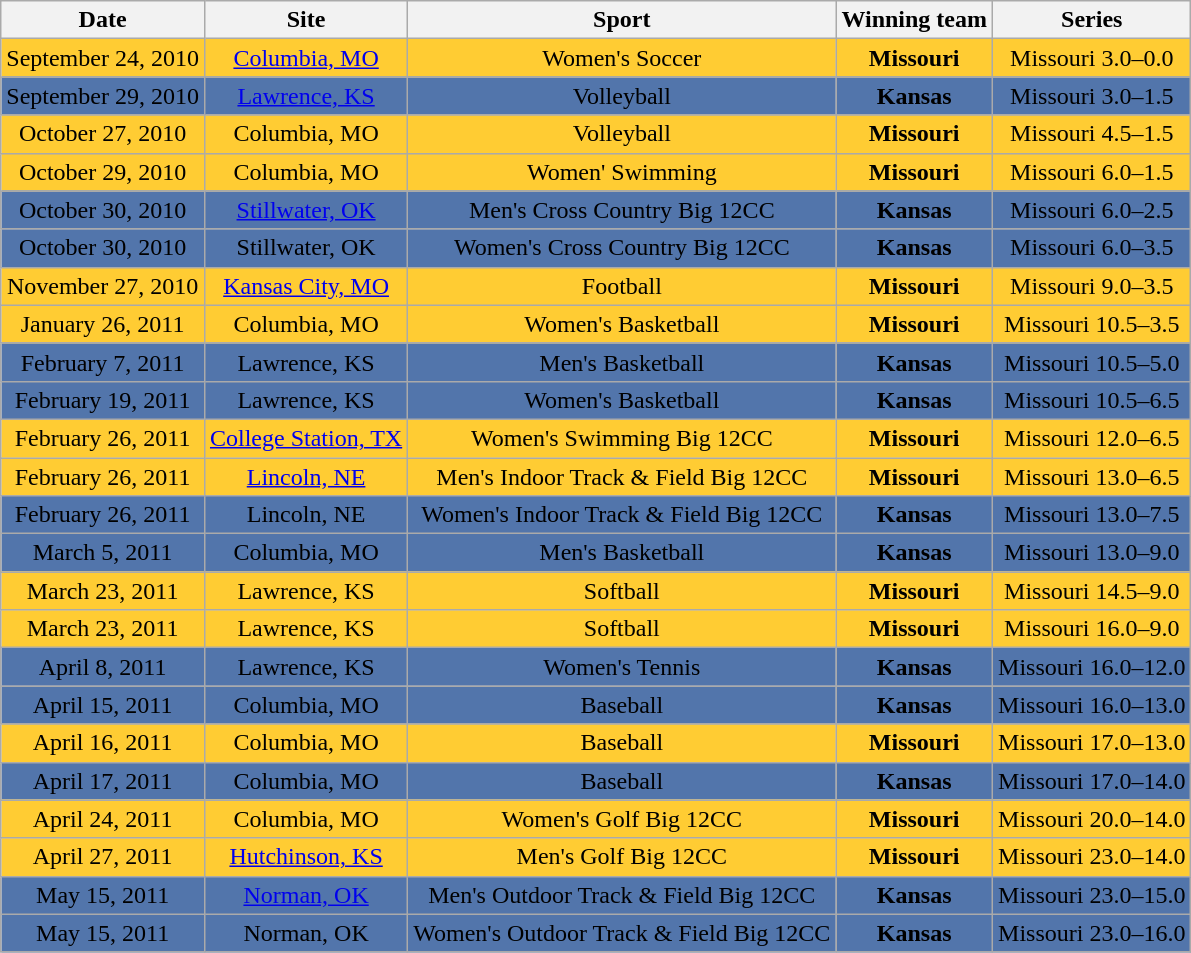<table class="wikitable">
<tr>
<th>Date</th>
<th>Site</th>
<th>Sport</th>
<th>Winning team</th>
<th>Series</th>
</tr>
<tr align=center style="background: #ffcc33;">
<td>September 24, 2010</td>
<td><a href='#'>Columbia, MO</a></td>
<td>Women's Soccer</td>
<td><strong>Missouri</strong></td>
<td>Missouri 3.0–0.0</td>
</tr>
<tr align=center style="background: #5275ab;">
<td>September 29, 2010</td>
<td><a href='#'>Lawrence, KS</a></td>
<td>Volleyball</td>
<td><strong>Kansas</strong></td>
<td>Missouri 3.0–1.5</td>
</tr>
<tr align=center style="background: #ffcc33;">
<td>October 27, 2010</td>
<td>Columbia, MO</td>
<td>Volleyball</td>
<td><strong>Missouri</strong></td>
<td>Missouri 4.5–1.5</td>
</tr>
<tr align=center style="background: #ffcc33;">
<td>October 29, 2010</td>
<td>Columbia, MO</td>
<td>Women' Swimming</td>
<td><strong>Missouri</strong></td>
<td>Missouri 6.0–1.5</td>
</tr>
<tr align=center style="background: #5275ab;">
<td>October 30, 2010</td>
<td><a href='#'>Stillwater, OK</a></td>
<td>Men's Cross Country Big 12CC</td>
<td><strong>Kansas</strong></td>
<td>Missouri 6.0–2.5</td>
</tr>
<tr align=center style="background: #5275ab;">
<td>October 30, 2010</td>
<td>Stillwater, OK</td>
<td>Women's Cross Country Big 12CC</td>
<td><strong>Kansas</strong></td>
<td>Missouri 6.0–3.5</td>
</tr>
<tr align=center style="background: #ffcc33;">
<td>November 27, 2010</td>
<td><a href='#'>Kansas City, MO</a></td>
<td>Football</td>
<td><strong>Missouri</strong></td>
<td>Missouri 9.0–3.5</td>
</tr>
<tr align=center style="background: #ffcc33;">
<td>January 26, 2011</td>
<td>Columbia, MO</td>
<td>Women's Basketball</td>
<td><strong>Missouri</strong></td>
<td>Missouri 10.5–3.5</td>
</tr>
<tr align=center style="background: #5275ab;">
<td>February 7, 2011</td>
<td>Lawrence, KS</td>
<td>Men's Basketball</td>
<td><strong>Kansas</strong></td>
<td>Missouri 10.5–5.0</td>
</tr>
<tr align=center style="background: #5275ab;">
<td>February 19, 2011</td>
<td>Lawrence, KS</td>
<td>Women's Basketball</td>
<td><strong>Kansas</strong></td>
<td>Missouri 10.5–6.5</td>
</tr>
<tr align=center style="background: #ffcc33;">
<td>February 26, 2011</td>
<td><a href='#'>College Station, TX</a></td>
<td>Women's Swimming Big 12CC</td>
<td><strong>Missouri</strong></td>
<td>Missouri 12.0–6.5</td>
</tr>
<tr align=center style="background: #ffcc33;">
<td>February 26, 2011</td>
<td><a href='#'>Lincoln, NE</a></td>
<td>Men's Indoor Track & Field Big 12CC</td>
<td><strong>Missouri</strong></td>
<td>Missouri 13.0–6.5</td>
</tr>
<tr align=center style="background: #5275ab;">
<td>February 26, 2011</td>
<td>Lincoln, NE</td>
<td>Women's Indoor Track & Field Big 12CC</td>
<td><strong>Kansas</strong></td>
<td>Missouri 13.0–7.5</td>
</tr>
<tr align=center style="background: #5275ab;">
<td>March 5, 2011</td>
<td>Columbia, MO</td>
<td>Men's Basketball</td>
<td><strong>Kansas</strong></td>
<td>Missouri 13.0–9.0</td>
</tr>
<tr align=center style="background: #ffcc33;">
<td>March 23, 2011</td>
<td>Lawrence, KS</td>
<td>Softball</td>
<td><strong>Missouri</strong></td>
<td>Missouri 14.5–9.0</td>
</tr>
<tr align=center style="background: #ffcc33;">
<td>March 23, 2011</td>
<td>Lawrence, KS</td>
<td>Softball</td>
<td><strong>Missouri</strong></td>
<td>Missouri 16.0–9.0</td>
</tr>
<tr align=center style="background: #5275ab;">
<td>April 8, 2011</td>
<td>Lawrence, KS</td>
<td>Women's Tennis</td>
<td><strong>Kansas</strong></td>
<td>Missouri 16.0–12.0</td>
</tr>
<tr align=center style="background: #5275ab;">
<td>April 15, 2011</td>
<td>Columbia, MO</td>
<td>Baseball</td>
<td><strong>Kansas</strong></td>
<td>Missouri 16.0–13.0</td>
</tr>
<tr align=center style="background: #ffcc33;">
<td>April 16, 2011</td>
<td>Columbia, MO</td>
<td>Baseball</td>
<td><strong>Missouri</strong></td>
<td>Missouri 17.0–13.0</td>
</tr>
<tr align=center style="background: #5275ab;">
<td>April 17, 2011</td>
<td>Columbia, MO</td>
<td>Baseball</td>
<td><strong>Kansas</strong></td>
<td>Missouri 17.0–14.0</td>
</tr>
<tr align=center style="background: #ffcc33;">
<td>April 24, 2011</td>
<td>Columbia, MO</td>
<td>Women's Golf Big 12CC</td>
<td><strong>Missouri</strong></td>
<td>Missouri 20.0–14.0</td>
</tr>
<tr align=center style="background: #ffcc33;">
<td>April 27, 2011</td>
<td><a href='#'>Hutchinson, KS</a></td>
<td>Men's Golf Big 12CC</td>
<td><strong>Missouri</strong></td>
<td>Missouri 23.0–14.0</td>
</tr>
<tr align=center style="background: #5275ab;">
<td>May 15, 2011</td>
<td><a href='#'>Norman, OK</a></td>
<td>Men's Outdoor Track & Field Big 12CC</td>
<td><strong>Kansas</strong></td>
<td>Missouri 23.0–15.0</td>
</tr>
<tr align=center style="background: #5275ab;">
<td>May 15, 2011</td>
<td>Norman, OK</td>
<td>Women's Outdoor Track & Field Big 12CC</td>
<td><strong>Kansas</strong></td>
<td>Missouri 23.0–16.0</td>
</tr>
</table>
